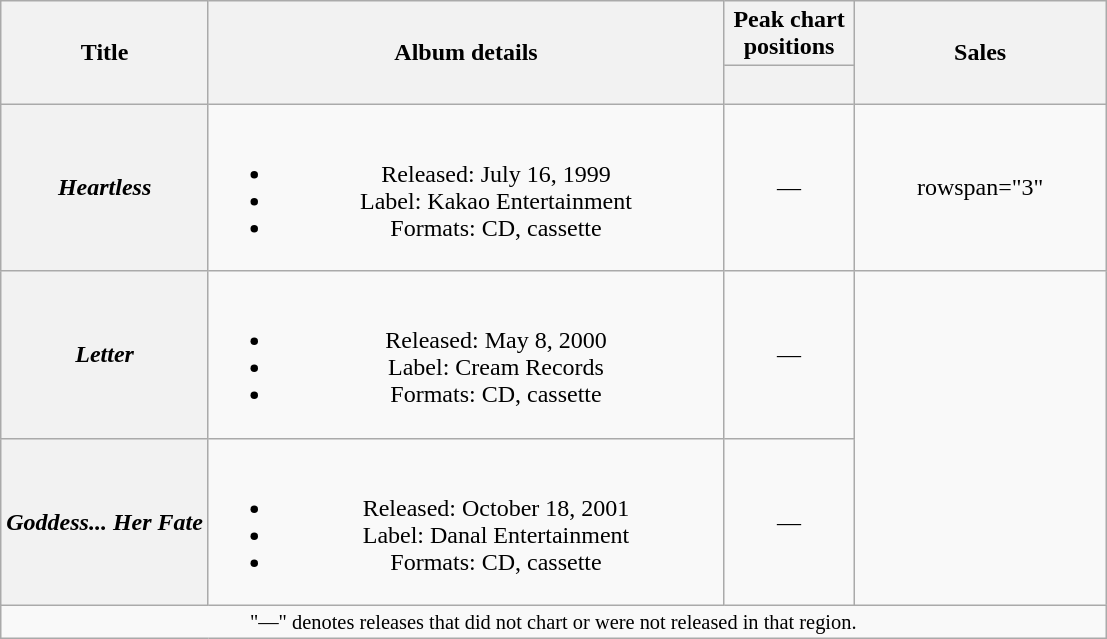<table class="wikitable plainrowheaders" style="text-align:center;">
<tr>
<th rowspan="2">Title</th>
<th rowspan="2" style="width:21em;">Album details</th>
<th scope="col" style="width:5em">Peak chart positions</th>
<th rowspan="2" style="width:10em;">Sales</th>
</tr>
<tr>
<th><br></th>
</tr>
<tr>
<th scope="row"><em>Heartless</em></th>
<td><br><ul><li>Released: July 16, 1999</li><li>Label: Kakao Entertainment</li><li>Formats: CD, cassette</li></ul></td>
<td>—</td>
<td>rowspan="3" </td>
</tr>
<tr>
<th scope="row"><em>Letter</em></th>
<td><br><ul><li>Released: May 8, 2000</li><li>Label: Cream Records</li><li>Formats: CD, cassette</li></ul></td>
<td>—</td>
</tr>
<tr>
<th scope="row"><em>Goddess... Her Fate</em></th>
<td><br><ul><li>Released: October 18, 2001</li><li>Label: Danal Entertainment</li><li>Formats: CD, cassette</li></ul></td>
<td>—</td>
</tr>
<tr>
<td colspan="4" style="font-size:85%">"—" denotes releases that did not chart or were not released in that region.</td>
</tr>
</table>
